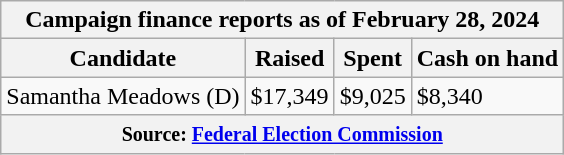<table class="wikitable sortable">
<tr>
<th colspan=4>Campaign finance reports as of February 28, 2024</th>
</tr>
<tr style="text-align:center;">
<th>Candidate</th>
<th>Raised</th>
<th>Spent</th>
<th>Cash on hand</th>
</tr>
<tr>
<td>Samantha Meadows (D)</td>
<td>$17,349</td>
<td>$9,025</td>
<td>$8,340</td>
</tr>
<tr>
<th colspan="4"><small>Source: <a href='#'>Federal Election Commission</a></small></th>
</tr>
</table>
